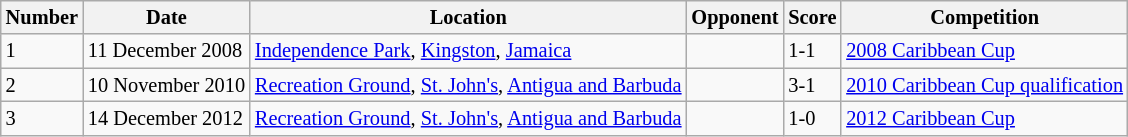<table class="wikitable" style="font-size:85%;">
<tr>
<th>Number</th>
<th>Date</th>
<th>Location</th>
<th>Opponent</th>
<th>Score</th>
<th>Competition</th>
</tr>
<tr>
<td>1</td>
<td>11 December 2008</td>
<td><a href='#'>Independence Park</a>, <a href='#'>Kingston</a>, <a href='#'>Jamaica</a></td>
<td></td>
<td>1-1</td>
<td><a href='#'>2008 Caribbean Cup</a></td>
</tr>
<tr>
<td>2</td>
<td>10 November 2010</td>
<td><a href='#'>Recreation Ground</a>, <a href='#'>St. John's</a>, <a href='#'>Antigua and Barbuda</a></td>
<td></td>
<td>3-1</td>
<td><a href='#'>2010 Caribbean Cup qualification</a></td>
</tr>
<tr>
<td>3</td>
<td>14 December 2012</td>
<td><a href='#'>Recreation Ground</a>, <a href='#'>St. John's</a>, <a href='#'>Antigua and Barbuda</a></td>
<td></td>
<td>1-0</td>
<td><a href='#'>2012 Caribbean Cup</a></td>
</tr>
</table>
